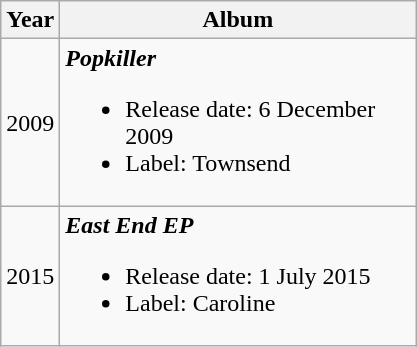<table class="wikitable" style="text-align: center;">
<tr>
<th>Year</th>
<th width="230">Album</th>
</tr>
<tr>
<td>2009</td>
<td align="left"><strong><em>Popkiller</em></strong><br><ul><li>Release date: 6 December 2009</li><li>Label: Townsend</li></ul></td>
</tr>
<tr>
<td>2015</td>
<td align="left"><strong><em>East End EP</em></strong><br><ul><li>Release date: 1 July 2015</li><li>Label: Caroline</li></ul></td>
</tr>
</table>
